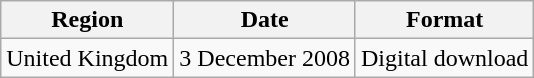<table class="wikitable">
<tr>
<th>Region</th>
<th>Date</th>
<th>Format</th>
</tr>
<tr>
<td>United Kingdom</td>
<td>3 December 2008</td>
<td>Digital download</td>
</tr>
</table>
